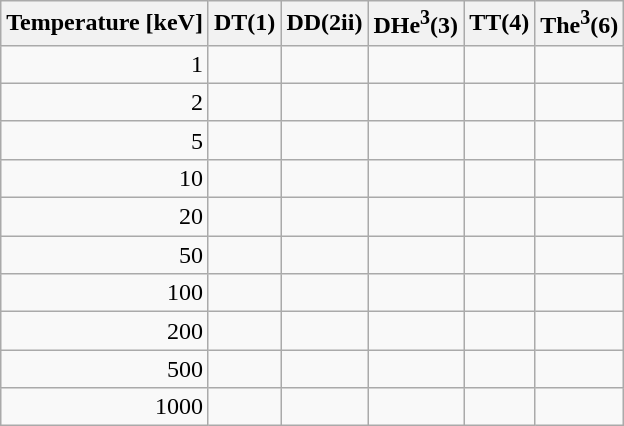<table class="wikitable" style="text-align:right;">
<tr>
<th>Temperature [keV]</th>
<th>DT(1)</th>
<th>DD(2ii)</th>
<th>DHe<sup>3</sup>(3)</th>
<th>TT(4)</th>
<th>The<sup>3</sup>(6)</th>
</tr>
<tr>
<td>1</td>
<td></td>
<td></td>
<td></td>
<td></td>
<td></td>
</tr>
<tr>
<td>2</td>
<td></td>
<td></td>
<td></td>
<td></td>
<td></td>
</tr>
<tr>
<td>5</td>
<td></td>
<td></td>
<td></td>
<td></td>
<td></td>
</tr>
<tr>
<td>10</td>
<td></td>
<td></td>
<td></td>
<td></td>
<td></td>
</tr>
<tr>
<td>20</td>
<td></td>
<td></td>
<td></td>
<td></td>
<td></td>
</tr>
<tr>
<td>50</td>
<td></td>
<td></td>
<td></td>
<td></td>
<td></td>
</tr>
<tr>
<td>100</td>
<td></td>
<td></td>
<td></td>
<td></td>
<td></td>
</tr>
<tr>
<td>200</td>
<td></td>
<td></td>
<td></td>
<td></td>
<td></td>
</tr>
<tr>
<td>500</td>
<td></td>
<td></td>
<td></td>
<td></td>
<td></td>
</tr>
<tr>
<td>1000</td>
<td></td>
<td></td>
<td></td>
<td></td>
<td></td>
</tr>
</table>
